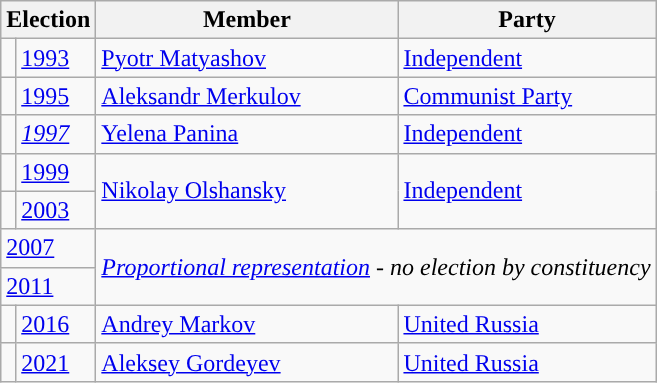<table class="wikitable">
<tr>
<th colspan="2">Election</th>
<th>Member</th>
<th>Party</th>
</tr>
<tr>
<td style="background-color:"></td>
<td><a href='#'>1993</a></td>
<td><a href='#'>Pyotr Matyashov</a></td>
<td><a href='#'>Independent</a></td>
</tr>
<tr>
<td style="background-color:"></td>
<td><a href='#'>1995</a></td>
<td><a href='#'>Aleksandr Merkulov</a></td>
<td><a href='#'>Communist Party</a></td>
</tr>
<tr>
<td style="background-color:"></td>
<td><em><a href='#'>1997</a></em></td>
<td><a href='#'>Yelena Panina</a></td>
<td><a href='#'>Independent</a></td>
</tr>
<tr>
<td style="background-color:"></td>
<td><a href='#'>1999</a></td>
<td rowspan=2><a href='#'>Nikolay Olshansky</a></td>
<td rowspan=2><a href='#'>Independent</a></td>
</tr>
<tr>
<td style="background-color:"></td>
<td><a href='#'>2003</a></td>
</tr>
<tr>
<td colspan=2><a href='#'>2007</a></td>
<td colspan=2 rowspan=2><em><a href='#'>Proportional representation</a> - no election by constituency</em></td>
</tr>
<tr>
<td colspan=2><a href='#'>2011</a></td>
</tr>
<tr>
<td style="background-color:"></td>
<td><a href='#'>2016</a></td>
<td><a href='#'>Andrey Markov</a></td>
<td><a href='#'>United Russia</a></td>
</tr>
<tr>
<td style="background-color:"></td>
<td><a href='#'>2021</a></td>
<td><a href='#'>Aleksey Gordeyev</a></td>
<td><a href='#'>United Russia</a></td>
</tr>
</table>
